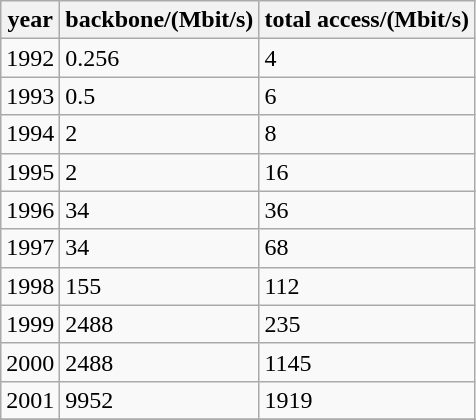<table class="wikitable">
<tr>
<th>year</th>
<th>backbone/(Mbit/s)</th>
<th>total access/(Mbit/s)</th>
</tr>
<tr>
<td>1992</td>
<td>0.256</td>
<td>4</td>
</tr>
<tr>
<td>1993</td>
<td>0.5</td>
<td>6</td>
</tr>
<tr>
<td>1994</td>
<td>2</td>
<td>8</td>
</tr>
<tr>
<td>1995</td>
<td>2</td>
<td>16</td>
</tr>
<tr>
<td>1996</td>
<td>34</td>
<td>36</td>
</tr>
<tr>
<td>1997</td>
<td>34</td>
<td>68</td>
</tr>
<tr>
<td>1998</td>
<td>155</td>
<td>112</td>
</tr>
<tr>
<td>1999</td>
<td>2488</td>
<td>235</td>
</tr>
<tr>
<td>2000</td>
<td>2488</td>
<td>1145</td>
</tr>
<tr>
<td>2001</td>
<td>9952</td>
<td>1919</td>
</tr>
<tr>
</tr>
</table>
